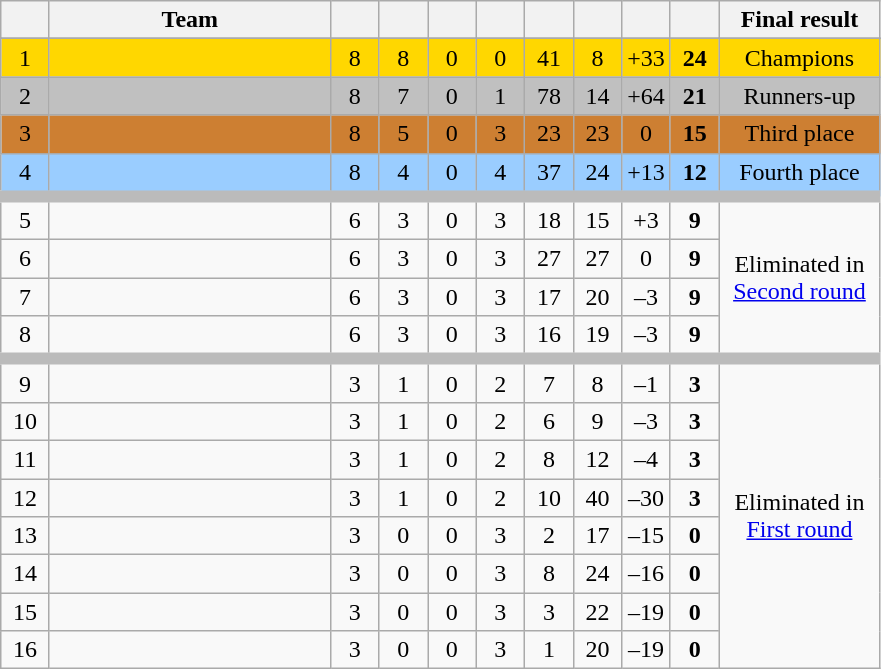<table class=wikitable style="text-align:center">
<tr>
<th width="25"></th>
<th width="180">Team</th>
<th width="25"></th>
<th width="25"></th>
<th width="25"></th>
<th width="25"></th>
<th width="25"></th>
<th width="25"></th>
<th width="25"></th>
<th width="25"></th>
<th width="100">Final result</th>
</tr>
<tr>
</tr>
<tr style="background: #FFD700;">
<td>1</td>
<td align=left></td>
<td>8</td>
<td>8</td>
<td>0</td>
<td>0</td>
<td>41</td>
<td>8</td>
<td>+33</td>
<td><strong>24</strong></td>
<td>Champions</td>
</tr>
<tr style="background: #C0C0C0;">
<td>2</td>
<td align=left></td>
<td>8</td>
<td>7</td>
<td>0</td>
<td>1</td>
<td>78</td>
<td>14</td>
<td>+64</td>
<td><strong>21</strong></td>
<td>Runners-up</td>
</tr>
<tr style="background: #CD7F32;">
<td>3</td>
<td align=left></td>
<td>8</td>
<td>5</td>
<td>0</td>
<td>3</td>
<td>23</td>
<td>23</td>
<td>0</td>
<td><strong>15</strong></td>
<td>Third place</td>
</tr>
<tr bgcolor=#9acdff>
<td>4</td>
<td align=left></td>
<td>8</td>
<td>4</td>
<td>0</td>
<td>4</td>
<td>37</td>
<td>24</td>
<td>+13</td>
<td><strong>12</strong></td>
<td>Fourth place</td>
</tr>
<tr style="border-top:8px solid #BBBBBB;">
<td>5</td>
<td align=left></td>
<td>6</td>
<td>3</td>
<td>0</td>
<td>3</td>
<td>18</td>
<td>15</td>
<td>+3</td>
<td><strong>9</strong></td>
<td rowspan=4>Eliminated in <a href='#'>Second round</a></td>
</tr>
<tr>
<td>6</td>
<td align=left></td>
<td>6</td>
<td>3</td>
<td>0</td>
<td>3</td>
<td>27</td>
<td>27</td>
<td>0</td>
<td><strong>9</strong></td>
</tr>
<tr>
<td>7</td>
<td align=left></td>
<td>6</td>
<td>3</td>
<td>0</td>
<td>3</td>
<td>17</td>
<td>20</td>
<td>–3</td>
<td><strong>9</strong></td>
</tr>
<tr>
<td>8</td>
<td align=left></td>
<td>6</td>
<td>3</td>
<td>0</td>
<td>3</td>
<td>16</td>
<td>19</td>
<td>–3</td>
<td><strong>9</strong></td>
</tr>
<tr style="border-top:8px solid #BBBBBB;">
<td>9</td>
<td align=left></td>
<td>3</td>
<td>1</td>
<td>0</td>
<td>2</td>
<td>7</td>
<td>8</td>
<td>–1</td>
<td><strong>3</strong></td>
<td rowspan=8>Eliminated in <a href='#'>First round</a></td>
</tr>
<tr>
<td>10</td>
<td align=left></td>
<td>3</td>
<td>1</td>
<td>0</td>
<td>2</td>
<td>6</td>
<td>9</td>
<td>–3</td>
<td><strong>3</strong></td>
</tr>
<tr>
<td>11</td>
<td align=left></td>
<td>3</td>
<td>1</td>
<td>0</td>
<td>2</td>
<td>8</td>
<td>12</td>
<td>–4</td>
<td><strong>3</strong></td>
</tr>
<tr>
<td>12</td>
<td align=left></td>
<td>3</td>
<td>1</td>
<td>0</td>
<td>2</td>
<td>10</td>
<td>40</td>
<td>–30</td>
<td><strong>3</strong></td>
</tr>
<tr>
<td>13</td>
<td align=left></td>
<td>3</td>
<td>0</td>
<td>0</td>
<td>3</td>
<td>2</td>
<td>17</td>
<td>–15</td>
<td><strong>0</strong></td>
</tr>
<tr>
<td>14</td>
<td align=left></td>
<td>3</td>
<td>0</td>
<td>0</td>
<td>3</td>
<td>8</td>
<td>24</td>
<td>–16</td>
<td><strong>0</strong></td>
</tr>
<tr>
<td>15</td>
<td align=left></td>
<td>3</td>
<td>0</td>
<td>0</td>
<td>3</td>
<td>3</td>
<td>22</td>
<td>–19</td>
<td><strong>0</strong></td>
</tr>
<tr>
<td>16</td>
<td align=left></td>
<td>3</td>
<td>0</td>
<td>0</td>
<td>3</td>
<td>1</td>
<td>20</td>
<td>–19</td>
<td><strong>0</strong></td>
</tr>
</table>
